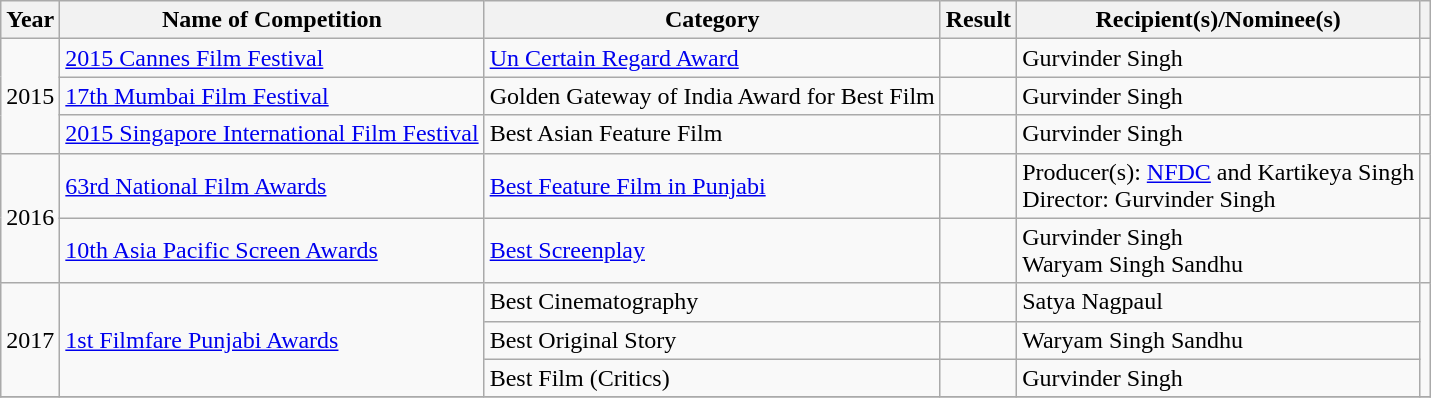<table class="wikitable">
<tr>
<th>Year</th>
<th>Name of Competition</th>
<th>Category</th>
<th>Result</th>
<th>Recipient(s)/Nominee(s)</th>
<th class="unsortable"></th>
</tr>
<tr>
<td rowspan=3>2015</td>
<td><a href='#'>2015 Cannes Film Festival</a></td>
<td><a href='#'>Un Certain Regard Award</a></td>
<td></td>
<td>Gurvinder Singh</td>
<td></td>
</tr>
<tr>
<td><a href='#'>17th Mumbai Film Festival</a></td>
<td>Golden Gateway of India Award for Best Film</td>
<td></td>
<td>Gurvinder Singh</td>
<td></td>
</tr>
<tr>
<td><a href='#'>2015 Singapore International Film Festival</a></td>
<td>Best Asian Feature Film</td>
<td></td>
<td>Gurvinder Singh</td>
<td></td>
</tr>
<tr>
<td rowspan=2>2016</td>
<td><a href='#'>63rd National Film Awards</a></td>
<td><a href='#'>Best Feature Film in Punjabi</a></td>
<td></td>
<td>Producer(s): <a href='#'>NFDC</a> and Kartikeya Singh <br> Director: Gurvinder Singh</td>
<td></td>
</tr>
<tr>
<td><a href='#'>10th Asia Pacific Screen Awards</a></td>
<td><a href='#'>Best Screenplay</a></td>
<td></td>
<td>Gurvinder Singh <br> Waryam Singh Sandhu</td>
<td></td>
</tr>
<tr>
<td rowspan="3">2017</td>
<td rowspan="3"><a href='#'>1st Filmfare Punjabi Awards</a></td>
<td>Best Cinematography</td>
<td></td>
<td>Satya Nagpaul</td>
<td rowspan="3"></td>
</tr>
<tr>
<td>Best Original Story</td>
<td></td>
<td>Waryam Singh Sandhu</td>
</tr>
<tr>
<td>Best Film (Critics)</td>
<td></td>
<td>Gurvinder Singh</td>
</tr>
<tr>
</tr>
</table>
